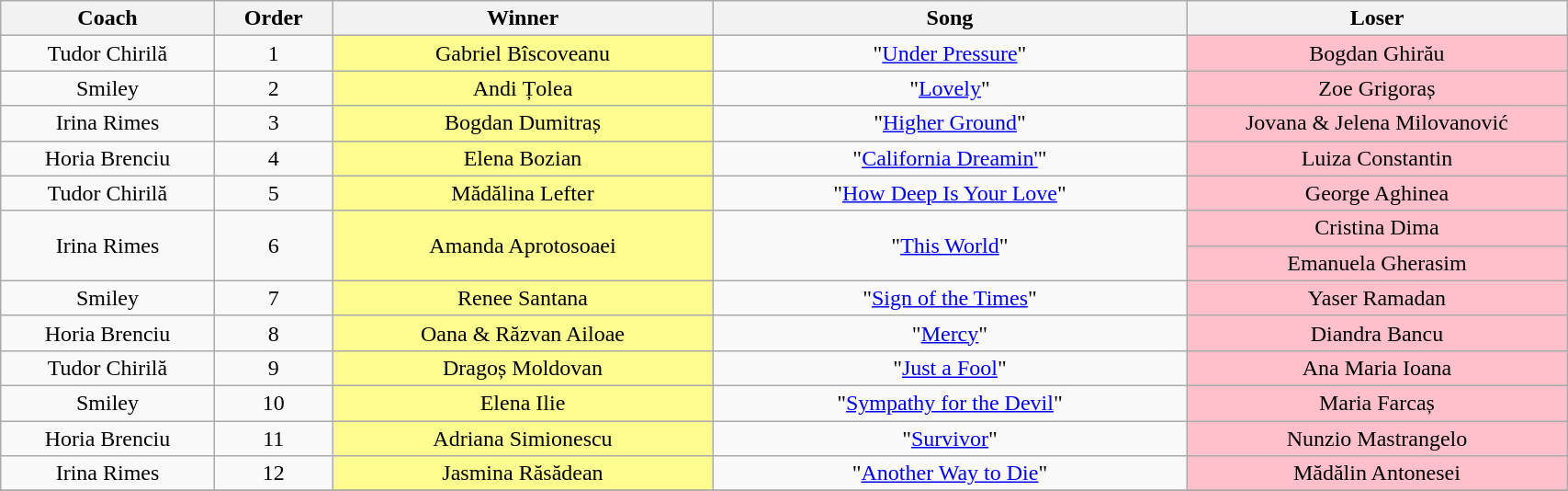<table class="wikitable" style="text-align: center; width:90%;">
<tr>
<th style="width:09%;">Coach</th>
<th style="width:05%;">Order</th>
<th style="width:16%;">Winner</th>
<th style="width:20%;">Song</th>
<th style="width:16%;">Loser</th>
</tr>
<tr>
<td>Tudor Chirilă</td>
<td>1</td>
<td bgcolor="#fdfc8f">Gabriel Bîscoveanu</td>
<td>"<a href='#'>Under Pressure</a>"</td>
<td bgcolor="pink">Bogdan Ghirău</td>
</tr>
<tr>
<td>Smiley</td>
<td>2</td>
<td bgcolor="#fdfc8f">Andi Țolea</td>
<td>"<a href='#'>Lovely</a>"</td>
<td bgcolor="pink">Zoe Grigoraș</td>
</tr>
<tr>
<td>Irina Rimes</td>
<td>3</td>
<td bgcolor="#fdfc8f">Bogdan Dumitraș</td>
<td>"<a href='#'>Higher Ground</a>"</td>
<td bgcolor="pink">Jovana & Jelena Milovanović</td>
</tr>
<tr>
<td>Horia Brenciu</td>
<td>4</td>
<td bgcolor="#fdfc8f">Elena Bozian</td>
<td>"<a href='#'>California Dreamin'</a>"</td>
<td bgcolor="pink">Luiza Constantin</td>
</tr>
<tr>
<td>Tudor Chirilă</td>
<td>5</td>
<td bgcolor="#fdfc8f">Mădălina Lefter</td>
<td>"<a href='#'>How Deep Is Your Love</a>"</td>
<td bgcolor="pink">George Aghinea</td>
</tr>
<tr>
<td rowspan="2">Irina Rimes</td>
<td rowspan="2">6</td>
<td rowspan="2" bgcolor="#fdfc8f">Amanda Aprotosoaei</td>
<td rowspan="2">"<a href='#'>This World</a>"</td>
<td bgcolor="pink">Cristina Dima</td>
</tr>
<tr>
<td bgcolor="pink">Emanuela Gherasim</td>
</tr>
<tr>
<td>Smiley</td>
<td>7</td>
<td bgcolor="#fdfc8f">Renee Santana</td>
<td>"<a href='#'>Sign of the Times</a>"</td>
<td bgcolor="pink">Yaser Ramadan</td>
</tr>
<tr>
<td>Horia Brenciu</td>
<td>8</td>
<td bgcolor="#fdfc8f">Oana & Răzvan Ailoae</td>
<td>"<a href='#'>Mercy</a>"</td>
<td bgcolor="pink">Diandra Bancu</td>
</tr>
<tr>
<td>Tudor Chirilă</td>
<td>9</td>
<td bgcolor="#fdfc8f">Dragoș Moldovan</td>
<td>"<a href='#'>Just a Fool</a>"</td>
<td bgcolor="pink">Ana Maria Ioana</td>
</tr>
<tr>
<td>Smiley</td>
<td>10</td>
<td bgcolor="#fdfc8f">Elena Ilie</td>
<td>"<a href='#'>Sympathy for the Devil</a>"</td>
<td bgcolor="pink">Maria Farcaș</td>
</tr>
<tr>
<td>Horia Brenciu</td>
<td>11</td>
<td bgcolor="#fdfc8f">Adriana Simionescu</td>
<td>"<a href='#'>Survivor</a>"</td>
<td bgcolor="pink">Nunzio Mastrangelo</td>
</tr>
<tr>
<td>Irina Rimes</td>
<td>12</td>
<td bgcolor="#fdfc8f">Jasmina Răsădean</td>
<td>"<a href='#'>Another Way to Die</a>"</td>
<td bgcolor="pink">Mădălin Antonesei</td>
</tr>
<tr>
</tr>
</table>
